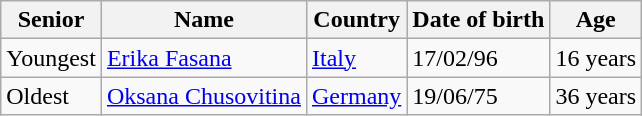<table class="wikitable">
<tr>
<th>Senior</th>
<th>Name</th>
<th>Country</th>
<th>Date of birth</th>
<th>Age</th>
</tr>
<tr>
<td>Youngest</td>
<td><a href='#'>Erika Fasana</a></td>
<td>  <a href='#'>Italy</a></td>
<td>17/02/96</td>
<td>16 years</td>
</tr>
<tr>
<td>Oldest</td>
<td><a href='#'>Oksana Chusovitina</a></td>
<td> <a href='#'>Germany</a></td>
<td>19/06/75</td>
<td>36 years</td>
</tr>
</table>
